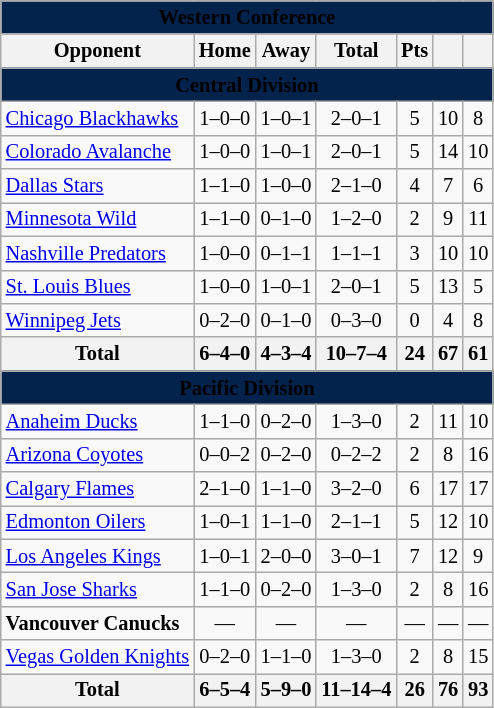<table class="wikitable" style="font-size:85%; text-align:center;">
<tr>
<td colspan="7" style="text-align:center; background:#03224C;"><span><strong>Western Conference</strong></span></td>
</tr>
<tr>
<th>Opponent</th>
<th>Home</th>
<th>Away</th>
<th>Total</th>
<th>Pts</th>
<th></th>
<th></th>
</tr>
<tr>
<td colspan="7" style="text-align:center; background:#03224C;"><span><strong>Central Division</strong></span></td>
</tr>
<tr>
<td style="text-align:left;"><a href='#'>Chicago Blackhawks</a></td>
<td>1–0–0</td>
<td>1–0–1</td>
<td>2–0–1</td>
<td>5</td>
<td>10</td>
<td>8</td>
</tr>
<tr>
<td style="text-align:left;"><a href='#'>Colorado Avalanche</a></td>
<td>1–0–0</td>
<td>1–0–1</td>
<td>2–0–1</td>
<td>5</td>
<td>14</td>
<td>10</td>
</tr>
<tr>
<td style="text-align:left;"><a href='#'>Dallas Stars</a></td>
<td>1–1–0</td>
<td>1–0–0</td>
<td>2–1–0</td>
<td>4</td>
<td>7</td>
<td>6</td>
</tr>
<tr>
<td style="text-align:left;"><a href='#'>Minnesota Wild</a></td>
<td>1–1–0</td>
<td>0–1–0</td>
<td>1–2–0</td>
<td>2</td>
<td>9</td>
<td>11</td>
</tr>
<tr>
<td style="text-align:left;"><a href='#'>Nashville Predators</a></td>
<td>1–0–0</td>
<td>0–1–1</td>
<td>1–1–1</td>
<td>3</td>
<td>10</td>
<td>10</td>
</tr>
<tr>
<td style="text-align:left;"><a href='#'>St. Louis Blues</a></td>
<td>1–0–0</td>
<td>1–0–1</td>
<td>2–0–1</td>
<td>5</td>
<td>13</td>
<td>5</td>
</tr>
<tr>
<td style="text-align:left;"><a href='#'>Winnipeg Jets</a></td>
<td>0–2–0</td>
<td>0–1–0</td>
<td>0–3–0</td>
<td>0</td>
<td>4</td>
<td>8</td>
</tr>
<tr>
<th>Total</th>
<th>6–4–0</th>
<th>4–3–4</th>
<th>10–7–4</th>
<th>24</th>
<th>67</th>
<th>61</th>
</tr>
<tr>
<td colspan="7" style="text-align:center; background:#03224C;"><span><strong>Pacific Division</strong></span></td>
</tr>
<tr>
<td style="text-align:left;"><a href='#'>Anaheim Ducks</a></td>
<td>1–1–0</td>
<td>0–2–0</td>
<td>1–3–0</td>
<td>2</td>
<td>11</td>
<td>10</td>
</tr>
<tr>
<td style="text-align:left;"><a href='#'>Arizona Coyotes</a></td>
<td>0–0–2</td>
<td>0–2–0</td>
<td>0–2–2</td>
<td>2</td>
<td>8</td>
<td>16</td>
</tr>
<tr>
<td style="text-align:left;"><a href='#'>Calgary Flames</a></td>
<td>2–1–0</td>
<td>1–1–0</td>
<td>3–2–0</td>
<td>6</td>
<td>17</td>
<td>17</td>
</tr>
<tr>
<td style="text-align:left;"><a href='#'>Edmonton Oilers</a></td>
<td>1–0–1</td>
<td>1–1–0</td>
<td>2–1–1</td>
<td>5</td>
<td>12</td>
<td>10</td>
</tr>
<tr>
<td style="text-align:left;"><a href='#'>Los Angeles Kings</a></td>
<td>1–0–1</td>
<td>2–0–0</td>
<td>3–0–1</td>
<td>7</td>
<td>12</td>
<td>9</td>
</tr>
<tr>
<td style="text-align:left;"><a href='#'>San Jose Sharks</a></td>
<td>1–1–0</td>
<td>0–2–0</td>
<td>1–3–0</td>
<td>2</td>
<td>8</td>
<td>16</td>
</tr>
<tr>
<td style="text-align:left;"><strong>Vancouver Canucks</strong></td>
<td>—</td>
<td>—</td>
<td>—</td>
<td>—</td>
<td>—</td>
<td>—</td>
</tr>
<tr>
<td style="text-align:left;"><a href='#'>Vegas Golden Knights</a></td>
<td>0–2–0</td>
<td>1–1–0</td>
<td>1–3–0</td>
<td>2</td>
<td>8</td>
<td>15</td>
</tr>
<tr>
<th>Total</th>
<th>6–5–4</th>
<th>5–9–0</th>
<th>11–14–4</th>
<th>26</th>
<th>76</th>
<th>93</th>
</tr>
</table>
